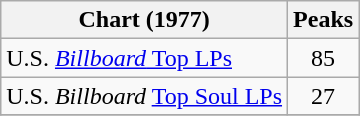<table class="wikitable">
<tr>
<th>Chart (1977)</th>
<th>Peaks<br></th>
</tr>
<tr>
<td>U.S. <a href='#'><em>Billboard</em> Top LPs</a></td>
<td align="center">85</td>
</tr>
<tr>
<td>U.S. <em>Billboard</em> <a href='#'>Top Soul LPs</a></td>
<td align="center">27</td>
</tr>
<tr>
</tr>
</table>
